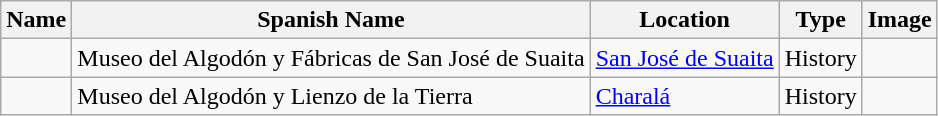<table class="wikitable sortable">
<tr>
<th>Name</th>
<th>Spanish Name</th>
<th>Location</th>
<th>Type</th>
<th>Image</th>
</tr>
<tr>
<td></td>
<td>Museo del Algodón y Fábricas de San José de Suaita</td>
<td><a href='#'>San José de Suaita</a></td>
<td>History</td>
<td></td>
</tr>
<tr>
<td></td>
<td>Museo del Algodón y Lienzo de la Tierra</td>
<td><a href='#'>Charalá</a></td>
<td>History</td>
<td></td>
</tr>
</table>
